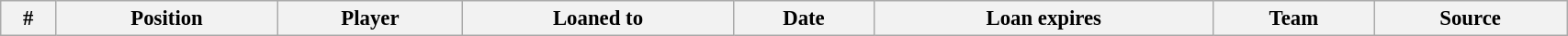<table class="wikitable sortable" style="width:90%; text-align:center; font-size:95%; text-align:left;">
<tr>
<th><strong>#</strong></th>
<th><strong>Position </strong></th>
<th><strong>Player </strong></th>
<th><strong>Loaned to</strong></th>
<th><strong>Date</strong></th>
<th><strong>Loan expires </strong></th>
<th><strong>Team</strong></th>
<th><strong>Source</strong></th>
</tr>
</table>
